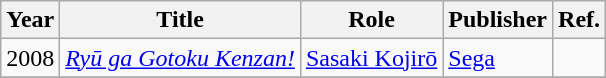<table class="wikitable">
<tr>
<th>Year</th>
<th>Title</th>
<th>Role</th>
<th>Publisher</th>
<th>Ref.</th>
</tr>
<tr>
<td>2008</td>
<td><em><a href='#'>Ryū ga Gotoku Kenzan!</a></em></td>
<td><a href='#'>Sasaki Kojirō</a></td>
<td><a href='#'>Sega</a></td>
<td></td>
</tr>
<tr>
</tr>
</table>
